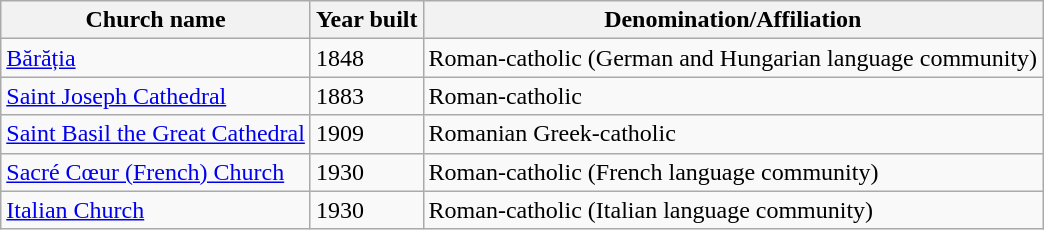<table class="wikitable sortable">
<tr>
<th>Church name</th>
<th>Year built</th>
<th>Denomination/Affiliation</th>
</tr>
<tr>
<td><a href='#'>Bărăția</a></td>
<td>1848</td>
<td>Roman-catholic (German and Hungarian language community)</td>
</tr>
<tr>
<td><a href='#'>Saint Joseph Cathedral</a></td>
<td>1883</td>
<td>Roman-catholic</td>
</tr>
<tr>
<td><a href='#'>Saint Basil the Great Cathedral</a></td>
<td>1909</td>
<td>Romanian Greek-catholic</td>
</tr>
<tr>
<td><a href='#'>Sacré Cœur (French) Church</a></td>
<td>1930</td>
<td>Roman-catholic (French language community)</td>
</tr>
<tr>
<td><a href='#'>Italian Church</a></td>
<td>1930</td>
<td>Roman-catholic (Italian language community)</td>
</tr>
</table>
